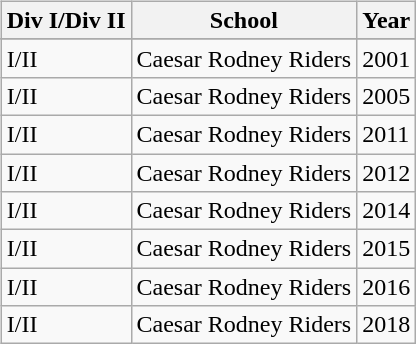<table>
<tr style="vertical-align:top;">
<td><br><table class="wikitable">
<tr>
<th>Div I/Div II</th>
<th>School</th>
<th>Year</th>
</tr>
<tr>
</tr>
<tr>
<td>I/II</td>
<td>Caesar Rodney Riders</td>
<td>2001</td>
</tr>
<tr>
<td>I/II</td>
<td>Caesar Rodney Riders</td>
<td>2005</td>
</tr>
<tr>
<td>I/II</td>
<td>Caesar Rodney Riders</td>
<td>2011</td>
</tr>
<tr>
<td>I/II</td>
<td>Caesar Rodney Riders</td>
<td>2012</td>
</tr>
<tr>
<td>I/II</td>
<td>Caesar Rodney Riders</td>
<td>2014</td>
</tr>
<tr>
<td>I/II</td>
<td>Caesar Rodney Riders</td>
<td>2015</td>
</tr>
<tr>
<td>I/II</td>
<td>Caesar Rodney Riders</td>
<td>2016</td>
</tr>
<tr>
<td>I/II</td>
<td>Caesar Rodney Riders</td>
<td>2018</td>
</tr>
</table>
</td>
</tr>
</table>
